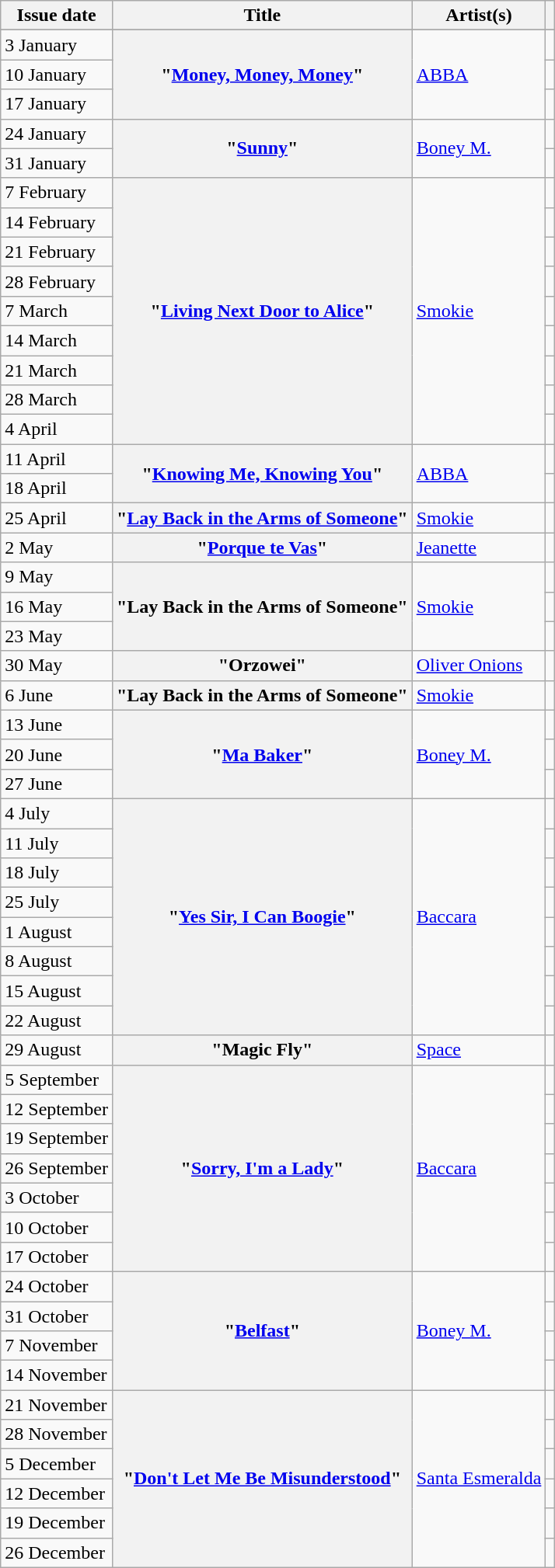<table class="sortable wikitable sortable plainrowheaders">
<tr>
<th scope=col class="sortable">Issue date</th>
<th scope=col class="sortable">Title</th>
<th scope=col class="sortable">Artist(s)</th>
<th scope=col class="unsortable"></th>
</tr>
<tr class=unsortable>
</tr>
<tr>
<td>3 January</td>
<th scope="row" rowspan="3">"<a href='#'>Money, Money, Money</a>"</th>
<td rowspan="3"><a href='#'>ABBA</a></td>
<td style="text-align:center;"></td>
</tr>
<tr>
<td>10 January</td>
<td style="text-align:center;"></td>
</tr>
<tr>
<td>17 January</td>
<td style="text-align:center;"></td>
</tr>
<tr>
<td>24 January</td>
<th scope="row" rowspan="2">"<a href='#'>Sunny</a>"</th>
<td rowspan="2"><a href='#'>Boney M.</a></td>
<td style="text-align:center;"></td>
</tr>
<tr>
<td>31 January</td>
<td style="text-align:center;"></td>
</tr>
<tr>
<td>7 February</td>
<th scope="row" rowspan="9">"<a href='#'>Living Next Door to Alice</a>"</th>
<td rowspan="9"><a href='#'>Smokie</a></td>
<td style="text-align:center;"></td>
</tr>
<tr>
<td>14 February</td>
<td style="text-align:center;"></td>
</tr>
<tr>
<td>21 February</td>
<td style="text-align:center;"></td>
</tr>
<tr>
<td>28 February</td>
<td style="text-align:center;"></td>
</tr>
<tr>
<td>7 March</td>
<td style="text-align:center;"></td>
</tr>
<tr>
<td>14 March</td>
<td style="text-align:center;"></td>
</tr>
<tr>
<td>21 March</td>
<td style="text-align:center;"></td>
</tr>
<tr>
<td>28 March</td>
<td style="text-align:center;"></td>
</tr>
<tr>
<td>4 April</td>
<td style="text-align:center;"></td>
</tr>
<tr>
<td>11 April</td>
<th scope="row" rowspan="2">"<a href='#'>Knowing Me, Knowing You</a>"</th>
<td rowspan="2"><a href='#'>ABBA</a></td>
<td style="text-align:center;"></td>
</tr>
<tr>
<td>18 April</td>
<td style="text-align:center;"></td>
</tr>
<tr>
<td>25 April</td>
<th scope="row">"<a href='#'>Lay Back in the Arms of Someone</a>"</th>
<td><a href='#'>Smokie</a></td>
<td style="text-align:center;"></td>
</tr>
<tr>
<td>2 May</td>
<th scope="row">"<a href='#'>Porque te Vas</a>"</th>
<td><a href='#'>Jeanette</a></td>
<td style="text-align:center;"></td>
</tr>
<tr>
<td>9 May</td>
<th scope="row" rowspan="3">"Lay Back in the Arms of Someone"</th>
<td rowspan="3"><a href='#'>Smokie</a></td>
<td style="text-align:center;"></td>
</tr>
<tr>
<td>16 May</td>
<td style="text-align:center;"></td>
</tr>
<tr>
<td>23 May</td>
<td style="text-align:center;"></td>
</tr>
<tr>
<td>30 May</td>
<th scope="row">"Orzowei"</th>
<td><a href='#'>Oliver Onions</a></td>
<td style="text-align:center;"></td>
</tr>
<tr>
<td>6 June</td>
<th scope="row">"Lay Back in the Arms of Someone"</th>
<td><a href='#'>Smokie</a></td>
<td style="text-align:center;"></td>
</tr>
<tr>
<td>13 June</td>
<th rowspan="3" scope="row">"<a href='#'>Ma Baker</a>"</th>
<td rowspan="3"><a href='#'>Boney M.</a></td>
<td style="text-align:center;"></td>
</tr>
<tr>
<td>20 June</td>
<td style="text-align:center;"></td>
</tr>
<tr>
<td>27 June</td>
<td style="text-align:center;"></td>
</tr>
<tr>
<td>4 July</td>
<th rowspan="8" scope="row">"<a href='#'>Yes Sir, I Can Boogie</a>"</th>
<td rowspan="8"><a href='#'>Baccara</a></td>
<td style="text-align:center;"></td>
</tr>
<tr>
<td>11 July</td>
<td style="text-align:center;"></td>
</tr>
<tr>
<td>18 July</td>
<td style="text-align:center;"></td>
</tr>
<tr>
<td>25 July</td>
<td style="text-align:center;"></td>
</tr>
<tr>
<td>1 August</td>
<td style="text-align:center;"></td>
</tr>
<tr>
<td>8 August</td>
<td style="text-align:center;"></td>
</tr>
<tr>
<td>15 August</td>
<td style="text-align:center;"></td>
</tr>
<tr>
<td>22 August</td>
<td style="text-align:center;"></td>
</tr>
<tr>
<td>29 August</td>
<th scope="row">"Magic Fly"</th>
<td><a href='#'>Space</a></td>
<td style="text-align:center;"></td>
</tr>
<tr>
<td>5 September</td>
<th scope="row" rowspan="7">"<a href='#'>Sorry, I'm a Lady</a>"</th>
<td rowspan="7"><a href='#'>Baccara</a></td>
<td style="text-align:center;"></td>
</tr>
<tr>
<td>12 September</td>
<td style="text-align:center;"></td>
</tr>
<tr>
<td>19 September</td>
<td style="text-align:center;"></td>
</tr>
<tr>
<td>26 September</td>
<td style="text-align:center;"></td>
</tr>
<tr>
<td>3 October</td>
<td style="text-align:center;"></td>
</tr>
<tr>
<td>10 October</td>
<td style="text-align:center;"></td>
</tr>
<tr>
<td>17 October</td>
<td style="text-align:center;"></td>
</tr>
<tr>
<td>24 October</td>
<th scope="row" rowspan="4">"<a href='#'>Belfast</a>"</th>
<td rowspan="4"><a href='#'>Boney M.</a></td>
<td style="text-align:center;"></td>
</tr>
<tr>
<td>31 October</td>
<td style="text-align:center;"></td>
</tr>
<tr>
<td>7 November</td>
<td style="text-align:center;"></td>
</tr>
<tr>
<td>14 November</td>
<td style="text-align:center;"></td>
</tr>
<tr>
<td>21 November</td>
<th scope="row" rowspan="6">"<a href='#'>Don't Let Me Be Misunderstood</a>"</th>
<td rowspan="6"><a href='#'>Santa Esmeralda</a></td>
<td style="text-align:center;"></td>
</tr>
<tr>
<td>28 November</td>
<td style="text-align:center;"></td>
</tr>
<tr>
<td>5 December</td>
<td style="text-align:center;"></td>
</tr>
<tr>
<td>12 December</td>
<td style="text-align:center;"></td>
</tr>
<tr>
<td>19 December</td>
<td style="text-align:center;"></td>
</tr>
<tr>
<td>26 December</td>
<td style="text-align:center;"></td>
</tr>
</table>
